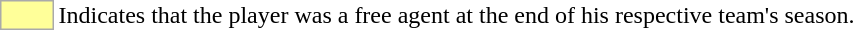<table>
<tr>
<td style="background:#ff9; border:1px solid #aaa; width:2em"></td>
<td>Indicates that the player was a free agent at the end of his respective team's  season.</td>
</tr>
</table>
